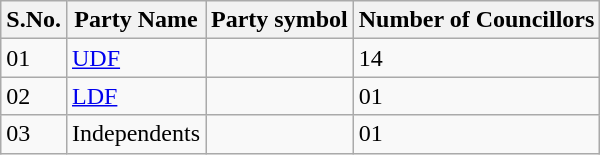<table class="sortable wikitable">
<tr>
<th>S.No.</th>
<th>Party Name</th>
<th>Party symbol</th>
<th>Number of Councillors</th>
</tr>
<tr>
<td>01</td>
<td><a href='#'>UDF</a></td>
<td></td>
<td>14</td>
</tr>
<tr>
<td>02</td>
<td><a href='#'>LDF</a></td>
<td></td>
<td>01</td>
</tr>
<tr>
<td>03</td>
<td>Independents</td>
<td></td>
<td>01</td>
</tr>
</table>
